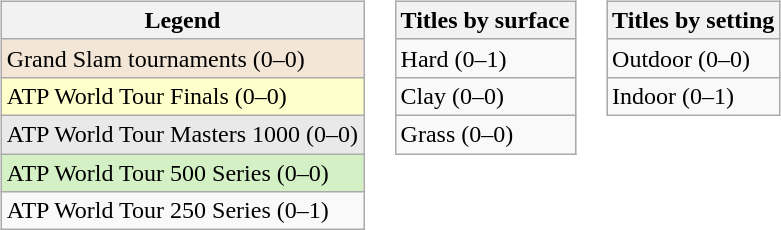<table>
<tr valign=top>
<td><br><table class=wikitable>
<tr>
<th>Legend</th>
</tr>
<tr style=background:#f3e6d7>
<td>Grand Slam tournaments (0–0)</td>
</tr>
<tr style=background:#ffffcc>
<td>ATP World Tour Finals (0–0)</td>
</tr>
<tr style=background:#e9e9e9>
<td>ATP World Tour Masters 1000 (0–0)</td>
</tr>
<tr style=background:#d4f1c5>
<td>ATP World Tour 500 Series (0–0)</td>
</tr>
<tr>
<td>ATP World Tour 250 Series (0–1)</td>
</tr>
</table>
</td>
<td><br><table class=wikitable>
<tr>
<th>Titles by surface</th>
</tr>
<tr>
<td>Hard (0–1)</td>
</tr>
<tr>
<td>Clay (0–0)</td>
</tr>
<tr>
<td>Grass (0–0)</td>
</tr>
</table>
</td>
<td><br><table class=wikitable>
<tr>
<th>Titles by setting</th>
</tr>
<tr>
<td>Outdoor (0–0)</td>
</tr>
<tr>
<td>Indoor (0–1)</td>
</tr>
</table>
</td>
</tr>
</table>
